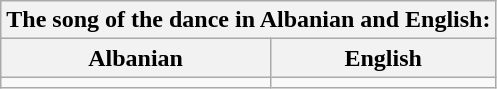<table class="wikitable collapsible collapsed">
<tr>
<th colspan="2">The song of the dance in Albanian and English:</th>
</tr>
<tr>
<th>Albanian</th>
<th>English</th>
</tr>
<tr>
<td></td>
<td></td>
</tr>
</table>
